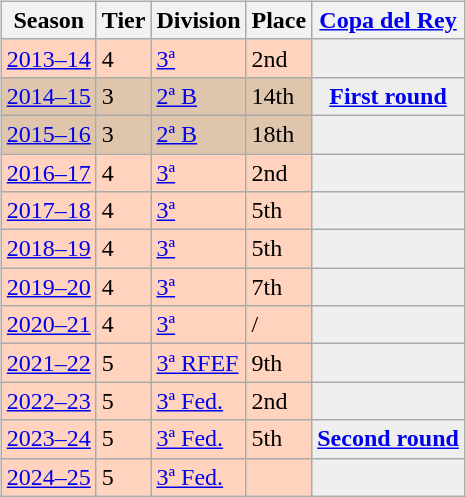<table>
<tr>
<td valign="top" width=0%><br><table class="wikitable">
<tr style="background:#f0f6fa;">
<th>Season</th>
<th>Tier</th>
<th>Division</th>
<th>Place</th>
<th><a href='#'>Copa del Rey</a></th>
</tr>
<tr>
<td style="background:#FFD3BD;"><a href='#'>2013–14</a></td>
<td style="background:#FFD3BD;">4</td>
<td style="background:#FFD3BD;"><a href='#'>3ª</a></td>
<td style="background:#FFD3BD;">2nd</td>
<td style="background:#efefef;"></td>
</tr>
<tr>
<td style="background:#DEC5AB;"><a href='#'>2014–15</a></td>
<td style="background:#DEC5AB;">3</td>
<td style="background:#DEC5AB;"><a href='#'>2ª B</a></td>
<td style="background:#DEC5AB;">14th</td>
<th style="background:#efefef;"><a href='#'>First round</a></th>
</tr>
<tr>
<td style="background:#DEC5AB;"><a href='#'>2015–16</a></td>
<td style="background:#DEC5AB;">3</td>
<td style="background:#DEC5AB;"><a href='#'>2ª B</a></td>
<td style="background:#DEC5AB;">18th</td>
<th style="background:#efefef;"></th>
</tr>
<tr>
<td style="background:#FFD3BD;"><a href='#'>2016–17</a></td>
<td style="background:#FFD3BD;">4</td>
<td style="background:#FFD3BD;"><a href='#'>3ª</a></td>
<td style="background:#FFD3BD;">2nd</td>
<td style="background:#efefef;"></td>
</tr>
<tr>
<td style="background:#FFD3BD;"><a href='#'>2017–18</a></td>
<td style="background:#FFD3BD;">4</td>
<td style="background:#FFD3BD;"><a href='#'>3ª</a></td>
<td style="background:#FFD3BD;">5th</td>
<td style="background:#efefef;"></td>
</tr>
<tr>
<td style="background:#FFD3BD;"><a href='#'>2018–19</a></td>
<td style="background:#FFD3BD;">4</td>
<td style="background:#FFD3BD;"><a href='#'>3ª</a></td>
<td style="background:#FFD3BD;">5th</td>
<td style="background:#efefef;"></td>
</tr>
<tr>
<td style="background:#FFD3BD;"><a href='#'>2019–20</a></td>
<td style="background:#FFD3BD;">4</td>
<td style="background:#FFD3BD;"><a href='#'>3ª</a></td>
<td style="background:#FFD3BD;">7th</td>
<td style="background:#efefef;"></td>
</tr>
<tr>
<td style="background:#FFD3BD;"><a href='#'>2020–21</a></td>
<td style="background:#FFD3BD;">4</td>
<td style="background:#FFD3BD;"><a href='#'>3ª</a></td>
<td style="background:#FFD3BD;"> / </td>
<td style="background:#efefef;"></td>
</tr>
<tr>
<td style="background:#FFD3BD;"><a href='#'>2021–22</a></td>
<td style="background:#FFD3BD;">5</td>
<td style="background:#FFD3BD;"><a href='#'>3ª RFEF</a></td>
<td style="background:#FFD3BD;">9th</td>
<th style="background:#efefef;"></th>
</tr>
<tr>
<td style="background:#FFD3BD;"><a href='#'>2022–23</a></td>
<td style="background:#FFD3BD;">5</td>
<td style="background:#FFD3BD;"><a href='#'>3ª Fed.</a></td>
<td style="background:#FFD3BD;">2nd</td>
<th style="background:#efefef;"></th>
</tr>
<tr>
<td style="background:#FFD3BD;"><a href='#'>2023–24</a></td>
<td style="background:#FFD3BD;">5</td>
<td style="background:#FFD3BD;"><a href='#'>3ª Fed.</a></td>
<td style="background:#FFD3BD;">5th</td>
<th style="background:#efefef;"><a href='#'>Second round</a></th>
</tr>
<tr>
<td style="background:#FFD3BD;"><a href='#'>2024–25</a></td>
<td style="background:#FFD3BD;">5</td>
<td style="background:#FFD3BD;"><a href='#'>3ª Fed.</a></td>
<td style="background:#FFD3BD;"></td>
<th style="background:#efefef;"></th>
</tr>
</table>
</td>
</tr>
</table>
